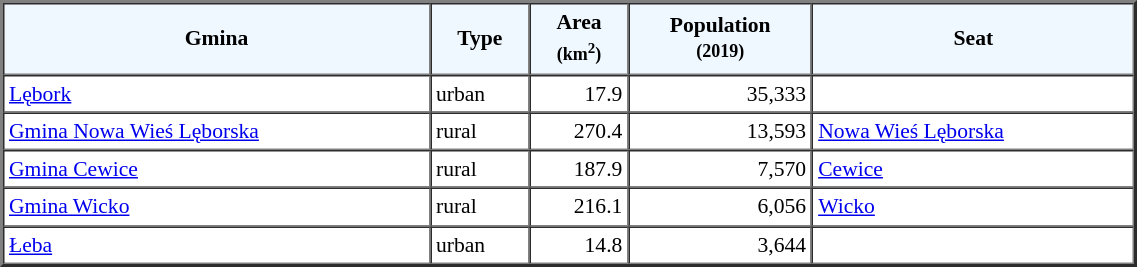<table width="60%" border="2" cellpadding="3" cellspacing="0" style="font-size:90%;line-height:120%;">
<tr bgcolor="F0F8FF">
<td style="text-align:center;"><strong>Gmina</strong></td>
<td style="text-align:center;"><strong>Type</strong></td>
<td style="text-align:center;"><strong>Area<br><small>(km<sup>2</sup>)</small></strong></td>
<td style="text-align:center;"><strong>Population<br><small>(2019)</small></strong></td>
<td style="text-align:center;"><strong>Seat</strong></td>
</tr>
<tr>
<td><a href='#'>Lębork</a></td>
<td>urban</td>
<td style="text-align:right;">17.9</td>
<td style="text-align:right;">35,333</td>
<td> </td>
</tr>
<tr>
<td><a href='#'>Gmina Nowa Wieś Lęborska</a></td>
<td>rural</td>
<td style="text-align:right;">270.4</td>
<td style="text-align:right;">13,593</td>
<td><a href='#'>Nowa Wieś Lęborska</a></td>
</tr>
<tr>
<td><a href='#'>Gmina Cewice</a></td>
<td>rural</td>
<td style="text-align:right;">187.9</td>
<td style="text-align:right;">7,570</td>
<td><a href='#'>Cewice</a></td>
</tr>
<tr>
<td><a href='#'>Gmina Wicko</a></td>
<td>rural</td>
<td style="text-align:right;">216.1</td>
<td style="text-align:right;">6,056</td>
<td><a href='#'>Wicko</a></td>
</tr>
<tr>
<td><a href='#'>Łeba</a></td>
<td>urban</td>
<td style="text-align:right;">14.8</td>
<td style="text-align:right;">3,644</td>
<td> </td>
</tr>
<tr>
</tr>
</table>
